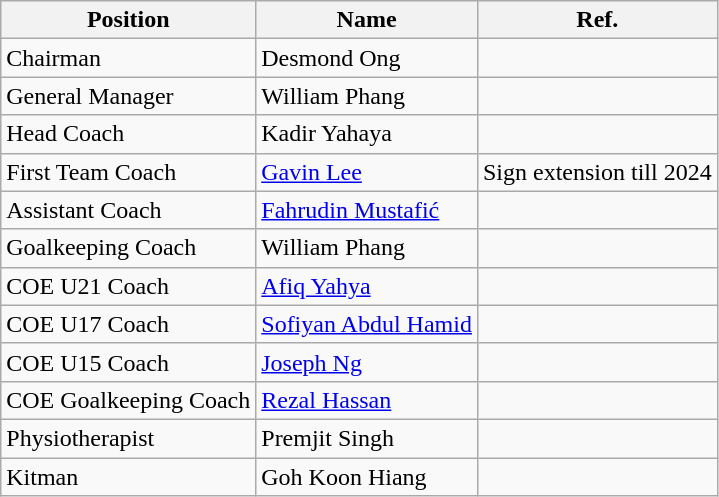<table class="wikitable">
<tr>
<th>Position</th>
<th>Name</th>
<th>Ref.</th>
</tr>
<tr>
<td>Chairman</td>
<td> Desmond Ong</td>
<td></td>
</tr>
<tr>
<td>General Manager</td>
<td> William Phang</td>
<td></td>
</tr>
<tr>
<td>Head Coach</td>
<td> Kadir Yahaya</td>
<td></td>
</tr>
<tr>
<td>First Team Coach</td>
<td> <a href='#'>Gavin Lee</a></td>
<td>Sign extension till 2024 </td>
</tr>
<tr>
<td>Assistant Coach</td>
<td> <a href='#'>Fahrudin Mustafić</a></td>
<td></td>
</tr>
<tr>
<td>Goalkeeping Coach</td>
<td> William Phang</td>
<td></td>
</tr>
<tr>
<td>COE U21 Coach</td>
<td> <a href='#'>Afiq Yahya</a></td>
<td></td>
</tr>
<tr>
<td>COE U17 Coach</td>
<td> <a href='#'>Sofiyan Abdul Hamid</a></td>
<td></td>
</tr>
<tr>
<td>COE U15 Coach</td>
<td> <a href='#'>Joseph Ng</a></td>
<td></td>
</tr>
<tr>
<td>COE Goalkeeping Coach</td>
<td> <a href='#'>Rezal Hassan</a></td>
<td></td>
</tr>
<tr>
<td>Physiotherapist</td>
<td> Premjit Singh</td>
<td></td>
</tr>
<tr>
<td>Kitman</td>
<td> Goh Koon Hiang</td>
<td></td>
</tr>
</table>
